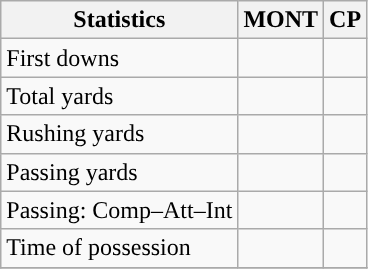<table class="wikitable" style="float: left;">
<tr>
<th>Statistics</th>
<th>MONT</th>
<th>CP</th>
</tr>
<tr>
<td>First downs</td>
<td></td>
<td></td>
</tr>
<tr>
<td>Total yards</td>
<td></td>
<td></td>
</tr>
<tr>
<td>Rushing yards</td>
<td></td>
<td></td>
</tr>
<tr>
<td>Passing yards</td>
<td></td>
<td></td>
</tr>
<tr>
<td>Passing: Comp–Att–Int</td>
<td></td>
<td></td>
</tr>
<tr>
<td>Time of possession</td>
<td></td>
<td></td>
</tr>
<tr>
</tr>
</table>
